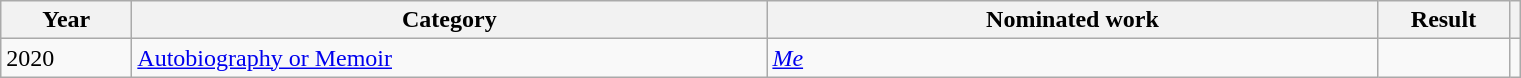<table class=wikitable>
<tr>
<th scope="col" style="width:5em;">Year</th>
<th scope="col" style="width:26em;">Category</th>
<th scope="col" style="width:25em;">Nominated work</th>
<th scope="col" style="width:5em;">Result</th>
<th></th>
</tr>
<tr>
<td>2020</td>
<td><a href='#'>Autobiography or Memoir</a></td>
<td><em><a href='#'>Me</a></em></td>
<td></td>
<td align="center"></td>
</tr>
</table>
